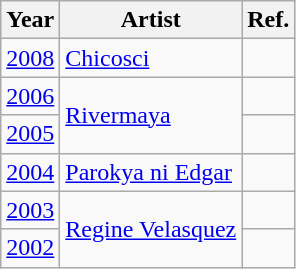<table class="wikitable">
<tr>
<th>Year</th>
<th>Artist</th>
<th>Ref.</th>
</tr>
<tr>
<td><a href='#'>2008</a></td>
<td><a href='#'>Chicosci</a></td>
<td></td>
</tr>
<tr>
<td><a href='#'>2006</a></td>
<td rowspan="2"><a href='#'>Rivermaya</a></td>
<td></td>
</tr>
<tr>
<td><a href='#'>2005</a></td>
<td></td>
</tr>
<tr>
<td><a href='#'>2004</a></td>
<td><a href='#'>Parokya ni Edgar</a></td>
<td></td>
</tr>
<tr>
<td><a href='#'>2003</a></td>
<td rowspan="2"><a href='#'>Regine Velasquez</a></td>
<td></td>
</tr>
<tr>
<td><a href='#'>2002</a></td>
<td></td>
</tr>
</table>
